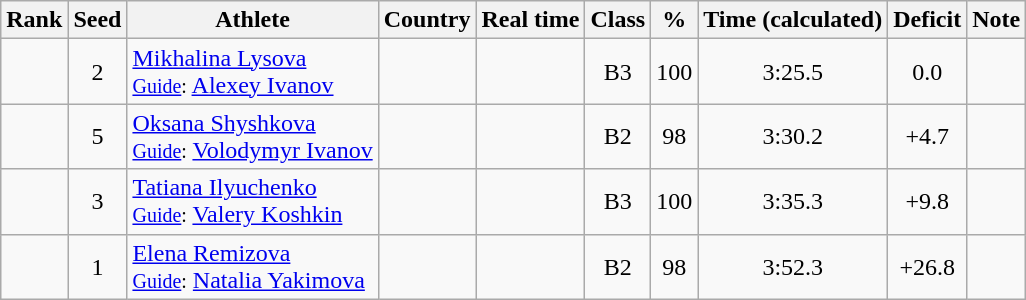<table class="wikitable sortable" style="text-align:center">
<tr>
<th>Rank</th>
<th>Seed</th>
<th>Athlete</th>
<th>Country</th>
<th>Real time</th>
<th>Class</th>
<th>%</th>
<th>Time (calculated)</th>
<th>Deficit</th>
<th>Note</th>
</tr>
<tr>
<td></td>
<td>2</td>
<td align=left><a href='#'>Mikhalina Lysova</a><br><small><a href='#'>Guide</a>:</small> <a href='#'>Alexey Ivanov</a></td>
<td align=left></td>
<td></td>
<td>B3</td>
<td>100</td>
<td>3:25.5</td>
<td>0.0</td>
<td></td>
</tr>
<tr>
<td></td>
<td>5</td>
<td align=left><a href='#'>Oksana Shyshkova</a><br><small><a href='#'>Guide</a>:</small> <a href='#'>Volodymyr Ivanov</a></td>
<td align=left></td>
<td></td>
<td>B2</td>
<td>98</td>
<td>3:30.2</td>
<td>+4.7</td>
<td></td>
</tr>
<tr>
<td></td>
<td>3</td>
<td align=left><a href='#'>Tatiana Ilyuchenko</a><br><small><a href='#'>Guide</a>:</small> <a href='#'>Valery Koshkin</a></td>
<td align=left></td>
<td></td>
<td>B3</td>
<td>100</td>
<td>3:35.3</td>
<td>+9.8</td>
<td></td>
</tr>
<tr>
<td></td>
<td>1</td>
<td align=left><a href='#'>Elena Remizova</a><br><small><a href='#'>Guide</a>:</small> <a href='#'>Natalia Yakimova</a></td>
<td align=left></td>
<td></td>
<td>B2</td>
<td>98</td>
<td>3:52.3</td>
<td>+26.8</td>
<td></td>
</tr>
</table>
